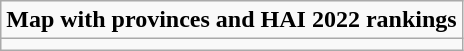<table class="wikitable mw-collapsible mw-collapsed">
<tr>
<td><strong>Map with provinces and HAI 2022 rankings</strong></td>
</tr>
<tr>
<td></td>
</tr>
</table>
